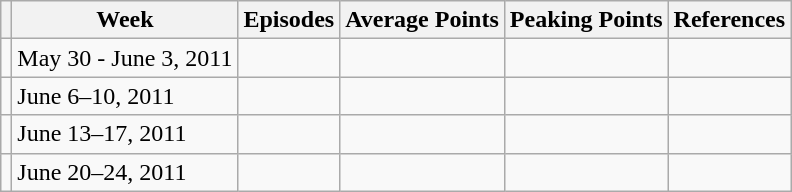<table class="wikitable">
<tr>
<th></th>
<th>Week</th>
<th>Episodes</th>
<th>Average Points</th>
<th>Peaking Points</th>
<th>References</th>
</tr>
<tr>
<td></td>
<td>May 30 - June 3, 2011</td>
<td></td>
<td></td>
<td></td>
<td></td>
</tr>
<tr>
<td></td>
<td>June 6–10, 2011</td>
<td></td>
<td></td>
<td></td>
<td></td>
</tr>
<tr>
<td></td>
<td>June 13–17, 2011</td>
<td></td>
<td></td>
<td></td>
<td></td>
</tr>
<tr>
<td></td>
<td>June 20–24, 2011</td>
<td></td>
<td></td>
<td></td>
<td></td>
</tr>
</table>
